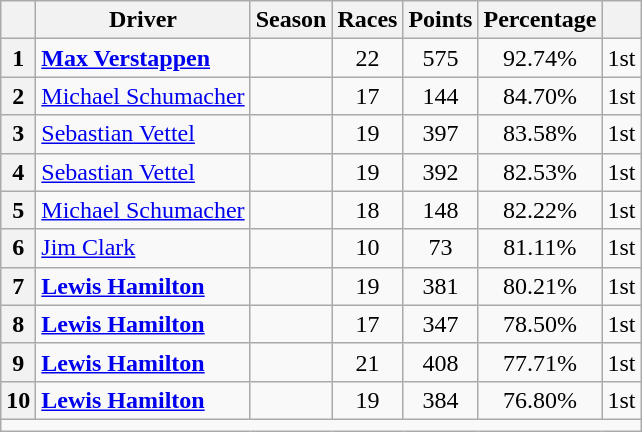<table class="wikitable" style="text-align:center">
<tr>
<th></th>
<th>Driver</th>
<th>Season</th>
<th>Races</th>
<th>Points</th>
<th>Percentage</th>
<th></th>
</tr>
<tr>
<th>1</th>
<td align=left> <strong><a href='#'>Max Verstappen</a></strong></td>
<td></td>
<td>22</td>
<td>575</td>
<td>92.74%</td>
<td>1st</td>
</tr>
<tr>
<th>2</th>
<td align=left> <a href='#'>Michael Schumacher</a></td>
<td></td>
<td>17</td>
<td>144</td>
<td>84.70%</td>
<td>1st</td>
</tr>
<tr>
<th>3</th>
<td align=left> <a href='#'>Sebastian Vettel</a></td>
<td></td>
<td>19</td>
<td>397</td>
<td>83.58%</td>
<td>1st</td>
</tr>
<tr>
<th>4</th>
<td align=left> <a href='#'>Sebastian Vettel</a></td>
<td></td>
<td>19</td>
<td>392</td>
<td>82.53%</td>
<td>1st</td>
</tr>
<tr>
<th>5</th>
<td align=left> <a href='#'>Michael Schumacher</a></td>
<td></td>
<td>18</td>
<td>148</td>
<td>82.22%</td>
<td>1st</td>
</tr>
<tr>
<th>6</th>
<td align=left> <a href='#'>Jim Clark</a></td>
<td></td>
<td>10</td>
<td>73</td>
<td>81.11%</td>
<td>1st</td>
</tr>
<tr>
<th>7</th>
<td align=left> <strong><a href='#'>Lewis Hamilton</a></strong></td>
<td></td>
<td>19</td>
<td>381</td>
<td>80.21%</td>
<td>1st</td>
</tr>
<tr>
<th>8</th>
<td align=left> <strong><a href='#'>Lewis Hamilton</a></strong></td>
<td></td>
<td>17</td>
<td>347</td>
<td>78.50%</td>
<td>1st</td>
</tr>
<tr>
<th>9</th>
<td align=left> <strong><a href='#'>Lewis Hamilton</a></strong></td>
<td></td>
<td>21</td>
<td>408</td>
<td>77.71%</td>
<td>1st</td>
</tr>
<tr>
<th>10</th>
<td align=left> <strong><a href='#'>Lewis Hamilton</a></strong></td>
<td></td>
<td>19</td>
<td>384</td>
<td>76.80%</td>
<td>1st</td>
</tr>
<tr align=center>
<td colspan=8></td>
</tr>
</table>
